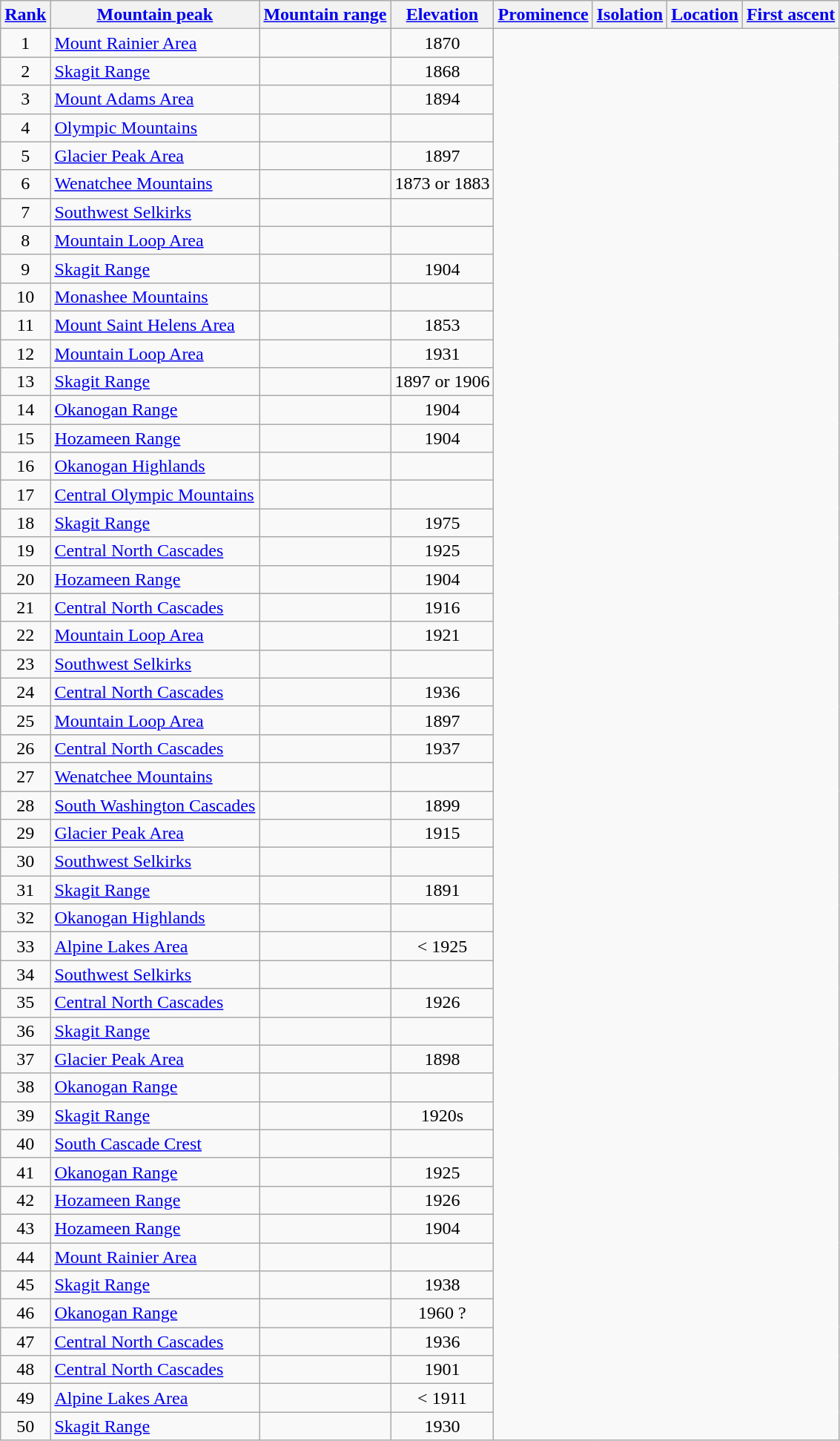<table class="wikitable sortable">
<tr>
<th><a href='#'>Rank</a></th>
<th><a href='#'>Mountain peak</a></th>
<th><a href='#'>Mountain range</a></th>
<th><a href='#'>Elevation</a></th>
<th><a href='#'>Prominence</a></th>
<th><a href='#'>Isolation</a></th>
<th><a href='#'>Location</a></th>
<th><a href='#'>First ascent</a></th>
</tr>
<tr>
<td align=center>1<br></td>
<td><a href='#'>Mount Rainier Area</a><br></td>
<td></td>
<td align=center>1870</td>
</tr>
<tr>
<td align=center>2<br></td>
<td><a href='#'>Skagit Range</a><br></td>
<td></td>
<td align=center>1868</td>
</tr>
<tr>
<td align=center>3<br></td>
<td><a href='#'>Mount Adams Area</a><br></td>
<td></td>
<td align=center>1894</td>
</tr>
<tr>
<td align=center>4<br></td>
<td><a href='#'>Olympic Mountains</a><br></td>
<td></td>
<td align=center data-sort-value=9999></td>
</tr>
<tr>
<td align=center>5<br></td>
<td><a href='#'>Glacier Peak Area</a><br></td>
<td></td>
<td align=center>1897</td>
</tr>
<tr>
<td align=center>6<br></td>
<td><a href='#'>Wenatchee Mountains</a><br></td>
<td></td>
<td align=center data-sort-value=1873>1873 or 1883</td>
</tr>
<tr>
<td align=center>7<br></td>
<td><a href='#'>Southwest Selkirks</a><br></td>
<td></td>
<td align=center data-sort-value=9999></td>
</tr>
<tr>
<td align=center>8<br></td>
<td><a href='#'>Mountain Loop Area</a><br></td>
<td></td>
<td align=center data-sort-value=9999></td>
</tr>
<tr>
<td align=center>9<br></td>
<td><a href='#'>Skagit Range</a><br></td>
<td></td>
<td align=center>1904</td>
</tr>
<tr>
<td align=center>10<br></td>
<td><a href='#'>Monashee Mountains</a><br></td>
<td></td>
<td align=center data-sort-value=9999></td>
</tr>
<tr>
<td align=center>11<br></td>
<td><a href='#'>Mount Saint Helens Area</a><br></td>
<td></td>
<td align=center>1853</td>
</tr>
<tr>
<td align=center>12<br></td>
<td><a href='#'>Mountain Loop Area</a><br></td>
<td></td>
<td align=center>1931</td>
</tr>
<tr>
<td align=center>13<br></td>
<td><a href='#'>Skagit Range</a><br></td>
<td></td>
<td align=center data-sort-value=1897>1897 or 1906</td>
</tr>
<tr>
<td align=center>14<br></td>
<td><a href='#'>Okanogan Range</a><br></td>
<td></td>
<td align=center>1904</td>
</tr>
<tr>
<td align=center>15<br></td>
<td><a href='#'>Hozameen Range</a><br></td>
<td></td>
<td align=center>1904</td>
</tr>
<tr>
<td align=center>16<br></td>
<td><a href='#'>Okanogan Highlands</a><br></td>
<td></td>
<td align=center data-sort-value=9999></td>
</tr>
<tr>
<td align=center>17<br></td>
<td><a href='#'>Central Olympic Mountains</a><br></td>
<td></td>
<td align=center data-sort-value=9999></td>
</tr>
<tr>
<td align=center>18<br></td>
<td><a href='#'>Skagit Range</a><br></td>
<td></td>
<td align=center>1975</td>
</tr>
<tr>
<td align=center>19<br></td>
<td><a href='#'>Central North Cascades</a><br></td>
<td></td>
<td align=center>1925</td>
</tr>
<tr>
<td align=center>20<br></td>
<td><a href='#'>Hozameen Range</a><br></td>
<td></td>
<td align=center>1904</td>
</tr>
<tr>
<td align=center>21<br></td>
<td><a href='#'>Central North Cascades</a><br></td>
<td></td>
<td align=center>1916</td>
</tr>
<tr>
<td align=center>22<br></td>
<td><a href='#'>Mountain Loop Area</a><br></td>
<td></td>
<td align=center>1921</td>
</tr>
<tr>
<td align=center>23<br></td>
<td><a href='#'>Southwest Selkirks</a><br></td>
<td></td>
<td align=center data-sort-value=9999></td>
</tr>
<tr>
<td align=center>24<br></td>
<td><a href='#'>Central North Cascades</a><br></td>
<td></td>
<td align=center>1936</td>
</tr>
<tr>
<td align=center>25<br></td>
<td><a href='#'>Mountain Loop Area</a><br></td>
<td></td>
<td align=center>1897</td>
</tr>
<tr>
<td align=center>26<br></td>
<td><a href='#'>Central North Cascades</a><br></td>
<td></td>
<td align=center>1937</td>
</tr>
<tr>
<td align=center>27<br></td>
<td><a href='#'>Wenatchee Mountains</a><br></td>
<td></td>
<td align=center data-sort-value=9999></td>
</tr>
<tr>
<td align=center>28<br></td>
<td><a href='#'>South Washington Cascades</a><br></td>
<td></td>
<td align=center>1899</td>
</tr>
<tr>
<td align=center>29<br></td>
<td><a href='#'>Glacier Peak Area</a><br></td>
<td></td>
<td align=center>1915</td>
</tr>
<tr>
<td align=center>30<br></td>
<td><a href='#'>Southwest Selkirks</a><br></td>
<td></td>
<td align=center data-sort-value=9999></td>
</tr>
<tr>
<td align=center>31<br></td>
<td><a href='#'>Skagit Range</a><br></td>
<td></td>
<td align=center>1891</td>
</tr>
<tr>
<td align=center>32<br></td>
<td><a href='#'>Okanogan Highlands</a><br></td>
<td></td>
<td align=center data-sort-value=9999></td>
</tr>
<tr>
<td align=center>33<br></td>
<td><a href='#'>Alpine Lakes Area</a><br></td>
<td></td>
<td align=center data-sort-value=1924.9>< 1925</td>
</tr>
<tr>
<td align=center>34<br></td>
<td><a href='#'>Southwest Selkirks</a><br></td>
<td></td>
<td align=center data-sort-value=9999></td>
</tr>
<tr>
<td align=center>35<br></td>
<td><a href='#'>Central North Cascades</a><br></td>
<td></td>
<td align=center>1926</td>
</tr>
<tr>
<td align=center>36<br></td>
<td><a href='#'>Skagit Range</a><br></td>
<td></td>
<td align=center data-sort-value=9999></td>
</tr>
<tr>
<td align=center>37<br></td>
<td><a href='#'>Glacier Peak Area</a><br></td>
<td></td>
<td align=center>1898</td>
</tr>
<tr>
<td align=center>38<br></td>
<td><a href='#'>Okanogan Range</a><br></td>
<td></td>
<td align=center data-sort-value=9999></td>
</tr>
<tr>
<td align=center>39<br></td>
<td><a href='#'>Skagit Range</a><br></td>
<td></td>
<td align=center data-sort-value=1925.1>1920s</td>
</tr>
<tr>
<td align=center>40<br></td>
<td><a href='#'>South Cascade Crest</a><br></td>
<td></td>
<td align=center data-sort-value=9999></td>
</tr>
<tr>
<td align=center>41<br></td>
<td><a href='#'>Okanogan Range</a><br></td>
<td></td>
<td align=center>1925</td>
</tr>
<tr>
<td align=center>42<br></td>
<td><a href='#'>Hozameen Range</a><br></td>
<td></td>
<td align=center>1926</td>
</tr>
<tr>
<td align=center>43<br></td>
<td><a href='#'>Hozameen Range</a><br></td>
<td></td>
<td align=center>1904</td>
</tr>
<tr>
<td align=center>44<br></td>
<td><a href='#'>Mount Rainier Area</a><br></td>
<td></td>
<td align=center data-sort-value=9999></td>
</tr>
<tr>
<td align=center>45<br></td>
<td><a href='#'>Skagit Range</a><br></td>
<td></td>
<td align=center>1938</td>
</tr>
<tr>
<td align=center>46<br></td>
<td><a href='#'>Okanogan Range</a><br></td>
<td></td>
<td align=center data-sort-value=1960>1960 ?</td>
</tr>
<tr>
<td align=center>47<br></td>
<td><a href='#'>Central North Cascades</a><br></td>
<td></td>
<td align=center>1936</td>
</tr>
<tr>
<td align=center>48<br></td>
<td><a href='#'>Central North Cascades</a><br></td>
<td></td>
<td align=center>1901</td>
</tr>
<tr>
<td align=center>49<br></td>
<td><a href='#'>Alpine Lakes Area</a><br></td>
<td></td>
<td align=center data-sort-value=1910.9>< 1911</td>
</tr>
<tr>
<td align=center>50<br></td>
<td><a href='#'>Skagit Range</a><br></td>
<td></td>
<td align=center>1930</td>
</tr>
</table>
